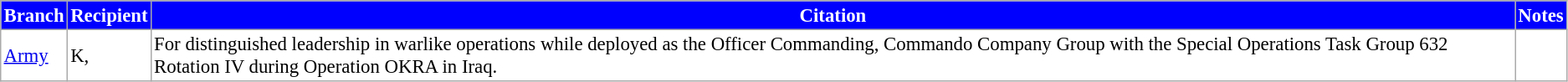<table border="2" cellpadding="2" cellspacing="0" style="margin: 1em 1em 1em 0; border: 1px #aaa solid; font-size:95%; border-collapse: collapse;">
<tr style="background: blue; color: white">
<th>Branch</th>
<th>Recipient</th>
<th>Citation</th>
<th>Notes</th>
</tr>
<tr>
<td><a href='#'>Army</a></td>
<td> K, </td>
<td>For distinguished leadership in warlike operations while deployed as the Officer Commanding, Commando Company Group with the Special Operations Task Group 632 Rotation IV during Operation OKRA in Iraq.</td>
<td rowspan=3></td>
</tr>
</table>
